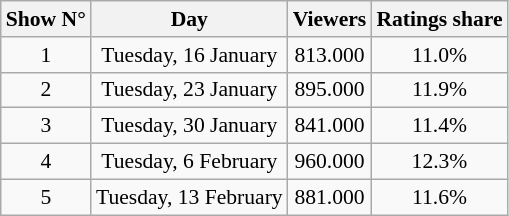<table class="wikitable sortable centre" style="text-align:center; font-size:90%">
<tr>
<th>Show N°</th>
<th>Day</th>
<th>Viewers</th>
<th>Ratings share</th>
</tr>
<tr>
<td>1</td>
<td>Tuesday, 16 January</td>
<td>813.000</td>
<td>11.0%</td>
</tr>
<tr>
<td>2</td>
<td>Tuesday, 23 January</td>
<td>895.000</td>
<td>11.9%</td>
</tr>
<tr>
<td>3</td>
<td>Tuesday, 30 January</td>
<td>841.000</td>
<td>11.4%</td>
</tr>
<tr>
<td>4</td>
<td>Tuesday, 6 February</td>
<td>960.000</td>
<td>12.3%</td>
</tr>
<tr>
<td>5</td>
<td>Tuesday, 13 February</td>
<td>881.000</td>
<td>11.6%</td>
</tr>
</table>
